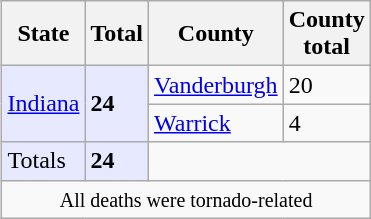<table class="wikitable" style="margin:0 0 0.5em 1em;float:right;clear:right;">
<tr>
<th><strong>State</strong></th>
<th><strong>Total</strong></th>
<th><strong>County</strong></th>
<th><strong>County<br>total</strong></th>
</tr>
<tr>
<td rowspan=2 bgcolor="#e6e9ff"><a href='#'>Indiana</a></td>
<td rowspan=2 bgcolor="#e6e9ff"><strong>24</strong></td>
<td><a href='#'>Vanderburgh</a></td>
<td>20</td>
</tr>
<tr>
<td><a href='#'>Warrick</a></td>
<td>4</td>
</tr>
<tr>
<td bgcolor="#e6e9ff">Totals</td>
<td bgcolor="#e6e9ff"><strong>24</strong></td>
<td colspan=2></td>
</tr>
<tr>
<td colspan=4 align=center><small>All deaths were tornado-related</small></td>
</tr>
</table>
